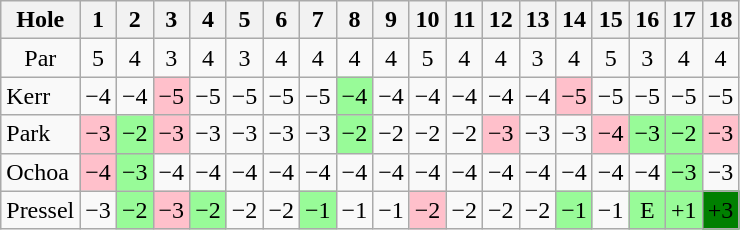<table class="wikitable" style="text-align:center">
<tr>
<th>Hole</th>
<th>1</th>
<th>2</th>
<th>3</th>
<th>4</th>
<th>5</th>
<th>6</th>
<th>7</th>
<th>8</th>
<th>9</th>
<th>10</th>
<th>11</th>
<th>12</th>
<th>13</th>
<th>14</th>
<th>15</th>
<th>16</th>
<th>17</th>
<th>18</th>
</tr>
<tr>
<td>Par</td>
<td>5</td>
<td>4</td>
<td>3</td>
<td>4</td>
<td>3</td>
<td>4</td>
<td>4</td>
<td>4</td>
<td>4</td>
<td>5</td>
<td>4</td>
<td>4</td>
<td>3</td>
<td>4</td>
<td>5</td>
<td>3</td>
<td>4</td>
<td>4</td>
</tr>
<tr>
<td align=left> Kerr</td>
<td>−4</td>
<td>−4</td>
<td style="background: Pink;">−5</td>
<td>−5</td>
<td>−5</td>
<td>−5</td>
<td>−5</td>
<td style="background: PaleGreen;">−4</td>
<td>−4</td>
<td>−4</td>
<td>−4</td>
<td>−4</td>
<td>−4</td>
<td style="background: Pink;">−5</td>
<td>−5</td>
<td>−5</td>
<td>−5</td>
<td>−5</td>
</tr>
<tr>
<td align=left> Park</td>
<td style="background: Pink;">−3</td>
<td style="background: PaleGreen;">−2</td>
<td style="background: Pink;">−3</td>
<td>−3</td>
<td>−3</td>
<td>−3</td>
<td>−3</td>
<td style="background: PaleGreen;">−2</td>
<td>−2</td>
<td>−2</td>
<td>−2</td>
<td style="background: Pink;">−3</td>
<td>−3</td>
<td>−3</td>
<td style="background: Pink;">−4</td>
<td style="background: PaleGreen;">−3</td>
<td style="background: PaleGreen;">−2</td>
<td style="background: Pink;">−3</td>
</tr>
<tr>
<td align=left> Ochoa</td>
<td style="background: Pink;">−4</td>
<td style="background: PaleGreen;">−3</td>
<td>−4</td>
<td>−4</td>
<td>−4</td>
<td>−4</td>
<td>−4</td>
<td>−4</td>
<td>−4</td>
<td>−4</td>
<td>−4</td>
<td>−4</td>
<td>−4</td>
<td>−4</td>
<td>−4</td>
<td>−4</td>
<td style="background: PaleGreen;">−3</td>
<td>−3</td>
</tr>
<tr>
<td align=left> Pressel</td>
<td>−3</td>
<td style="background: PaleGreen;">−2</td>
<td style="background: Pink;">−3</td>
<td style="background: PaleGreen;">−2</td>
<td>−2</td>
<td>−2</td>
<td style="background: PaleGreen;">−1</td>
<td>−1</td>
<td>−1</td>
<td style="background: Pink;">−2</td>
<td>−2</td>
<td>−2</td>
<td>−2</td>
<td style="background: PaleGreen;">−1</td>
<td>−1</td>
<td style="background: PaleGreen;">E</td>
<td style="background: PaleGreen;">+1</td>
<td style="background: Green;">+3</td>
</tr>
</table>
